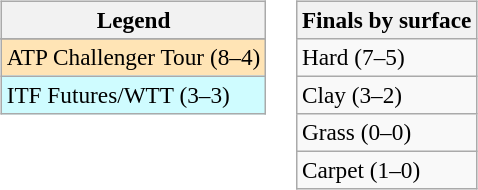<table>
<tr valign=top>
<td><br><table class=wikitable style=font-size:97%>
<tr>
<th>Legend</th>
</tr>
<tr bgcolor=e5d1cb>
</tr>
<tr bgcolor=moccasin>
<td>ATP Challenger Tour (8–4)</td>
</tr>
<tr bgcolor=cffcff>
<td>ITF Futures/WTT (3–3)</td>
</tr>
</table>
</td>
<td><br><table class=wikitable style=font-size:97%>
<tr>
<th>Finals by surface</th>
</tr>
<tr>
<td>Hard (7–5)</td>
</tr>
<tr>
<td>Clay (3–2)</td>
</tr>
<tr>
<td>Grass (0–0)</td>
</tr>
<tr>
<td>Carpet (1–0)</td>
</tr>
</table>
</td>
</tr>
</table>
